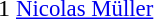<table cellspacing=0 cellpadding=0>
<tr>
<td><div>1 </div></td>
<td style="font-size: 95%"> <a href='#'>Nicolas Müller</a></td>
</tr>
</table>
